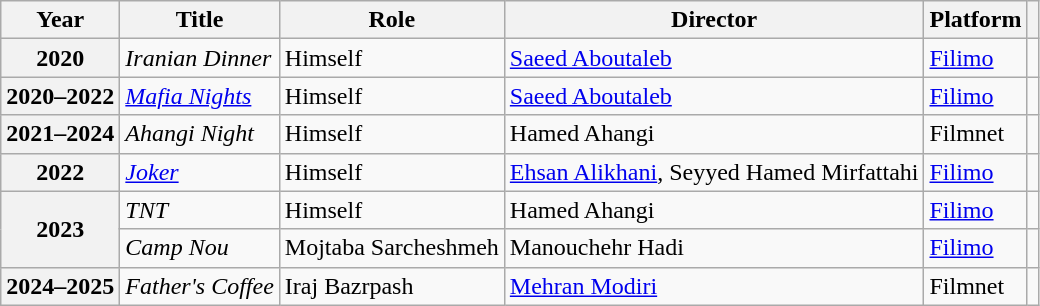<table class="wikitable plainrowheaders sortable"  style=font-size:100%>
<tr>
<th scope="col">Year</th>
<th scope="col">Title</th>
<th scope="col">Role</th>
<th scope="col">Director</th>
<th scope="col" class="unsortable">Platform</th>
<th scope="col" class="unsortable"></th>
</tr>
<tr>
<th scope=row>2020</th>
<td><em>Iranian Dinner</em></td>
<td>Himself</td>
<td><a href='#'>Saeed Aboutaleb</a></td>
<td><a href='#'>Filimo</a></td>
<td></td>
</tr>
<tr>
<th scope=row>2020–2022</th>
<td><em><a href='#'>Mafia Nights</a></em></td>
<td>Himself</td>
<td><a href='#'>Saeed Aboutaleb</a></td>
<td><a href='#'>Filimo</a></td>
<td></td>
</tr>
<tr>
<th scope=row>2021–2024</th>
<td><em>Ahangi Night</em></td>
<td>Himself</td>
<td>Hamed Ahangi</td>
<td>Filmnet</td>
<td></td>
</tr>
<tr>
<th scope=row>2022</th>
<td><a href='#'><em>Joker</em></a></td>
<td>Himself</td>
<td><a href='#'>Ehsan Alikhani</a>, Seyyed Hamed Mirfattahi</td>
<td><a href='#'>Filimo</a></td>
<td></td>
</tr>
<tr>
<th rowspan="2" scope="row">2023</th>
<td><em>TNT</em></td>
<td>Himself</td>
<td>Hamed Ahangi</td>
<td><a href='#'>Filimo</a></td>
<td></td>
</tr>
<tr>
<td><em>Camp Nou</em></td>
<td>Mojtaba Sarcheshmeh</td>
<td>Manouchehr Hadi</td>
<td><a href='#'>Filimo</a></td>
<td></td>
</tr>
<tr>
<th scope="row">2024–2025</th>
<td><em>Father's Coffee</em></td>
<td>Iraj Bazrpash</td>
<td><a href='#'>Mehran Modiri</a></td>
<td>Filmnet</td>
<td></td>
</tr>
</table>
